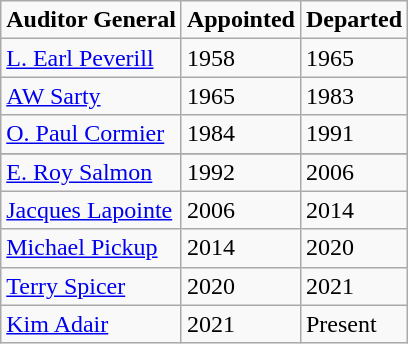<table class="wikitable">
<tr ---->
<td><strong>Auditor General</strong></td>
<td><strong>Appointed</strong></td>
<td><strong>Departed</strong></td>
</tr>
<tr ---->
<td><a href='#'>L. Earl Peverill</a></td>
<td>1958</td>
<td>1965</td>
</tr>
<tr ---->
<td><a href='#'>AW Sarty</a></td>
<td>1965</td>
<td>1983</td>
</tr>
<tr ---->
<td><a href='#'>O. Paul Cormier</a></td>
<td>1984</td>
<td>1991</td>
</tr>
<tr>
</tr>
<tr ---->
<td><a href='#'>E. Roy Salmon</a></td>
<td>1992</td>
<td>2006</td>
</tr>
<tr ---->
<td><a href='#'>Jacques Lapointe</a></td>
<td>2006</td>
<td>2014</td>
</tr>
<tr ---->
<td><a href='#'>Michael Pickup</a></td>
<td>2014</td>
<td>2020</td>
</tr>
<tr ---->
<td><a href='#'>Terry Spicer</a></td>
<td>2020</td>
<td>2021</td>
</tr>
<tr ---->
<td><a href='#'>Kim Adair</a></td>
<td>2021</td>
<td>Present</td>
</tr>
</table>
